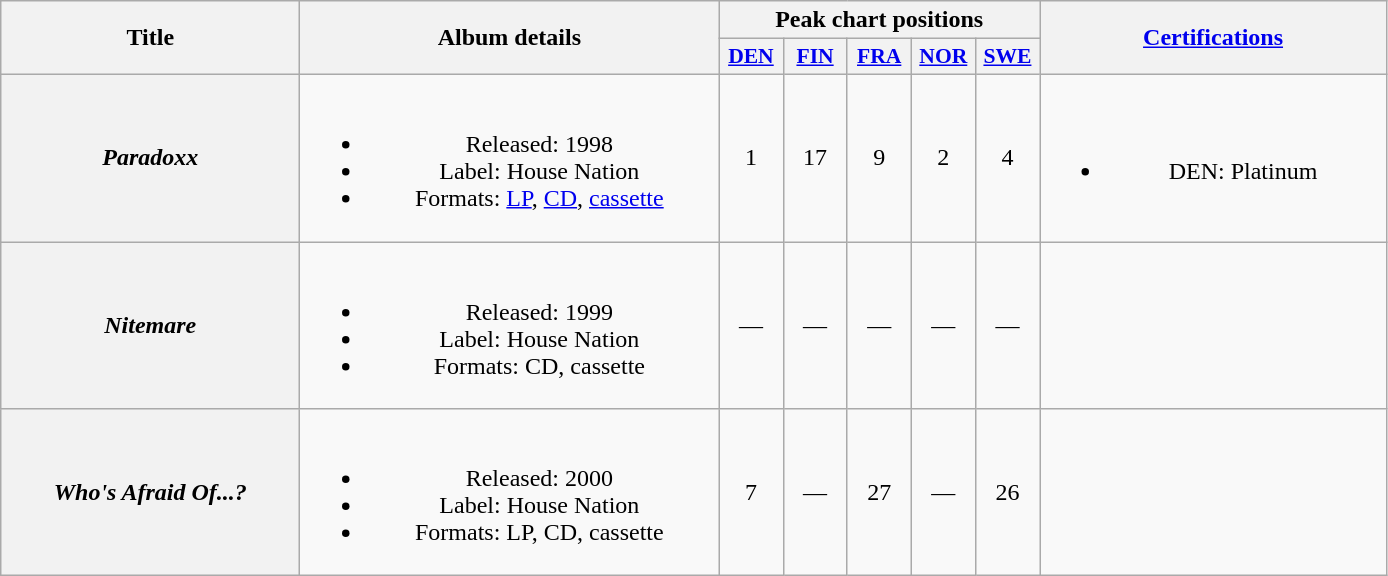<table class="wikitable plainrowheaders" style="text-align:center;">
<tr>
<th scope="col" rowspan="2" style="width:12em;">Title</th>
<th scope="col" rowspan="2" style="width:17em;">Album details</th>
<th scope="col" colspan="5">Peak chart positions</th>
<th scope="col" rowspan="2" style="width:14em;"><a href='#'>Certifications</a></th>
</tr>
<tr>
<th scope="col" style="width:2.5em;font-size:90%;"><a href='#'>DEN</a><br></th>
<th scope="col" style="width:2.5em;font-size:90%;"><a href='#'>FIN</a><br></th>
<th scope="col" style="width:2.5em;font-size:90%;"><a href='#'>FRA</a><br></th>
<th scope="col" style="width:2.5em;font-size:90%;"><a href='#'>NOR</a><br></th>
<th scope="col" style="width:2.5em;font-size:90%;"><a href='#'>SWE</a><br></th>
</tr>
<tr>
<th scope="row"><em>Paradoxx</em></th>
<td><br><ul><li>Released: 1998</li><li>Label: House Nation</li><li>Formats: <a href='#'>LP</a>, <a href='#'>CD</a>, <a href='#'>cassette</a></li></ul></td>
<td>1</td>
<td>17</td>
<td>9</td>
<td>2</td>
<td>4</td>
<td><br><ul><li>DEN: Platinum</li></ul></td>
</tr>
<tr>
<th scope="row"><em>Nitemare</em></th>
<td><br><ul><li>Released: 1999</li><li>Label: House Nation</li><li>Formats: CD, cassette</li></ul></td>
<td>—</td>
<td>—</td>
<td>—</td>
<td>—</td>
<td>—</td>
<td></td>
</tr>
<tr>
<th scope="row"><em>Who's Afraid Of...?</em></th>
<td><br><ul><li>Released: 2000</li><li>Label: House Nation</li><li>Formats: LP, CD, cassette</li></ul></td>
<td>7</td>
<td>—</td>
<td>27</td>
<td>—</td>
<td>26</td>
<td></td>
</tr>
</table>
